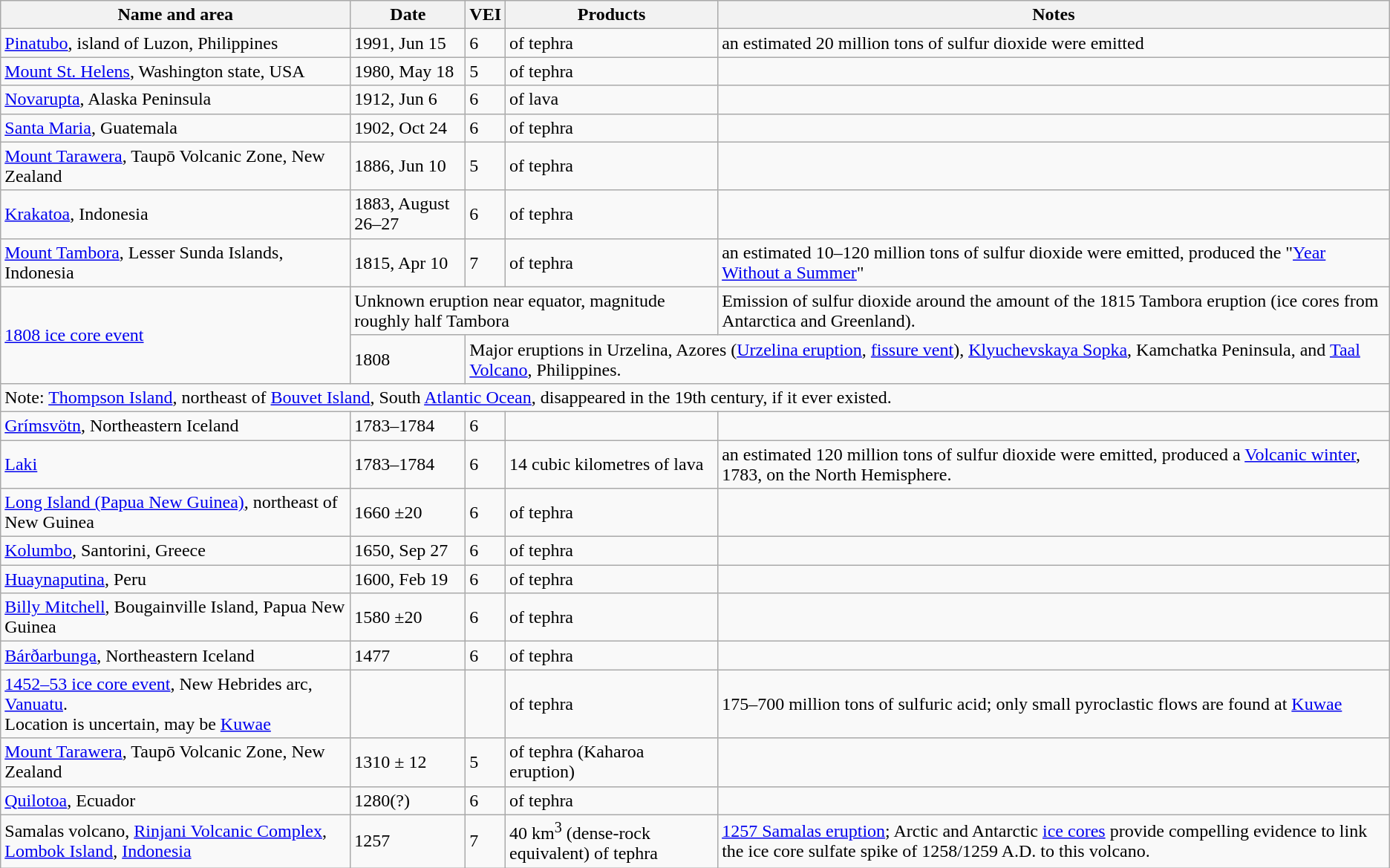<table class="sortable wikitable">
<tr>
<th scope="col">Name and area</th>
<th scope="col">Date</th>
<th scope="col">VEI</th>
<th scope="col">Products</th>
<th scope="col" class="unsortable">Notes</th>
</tr>
<tr>
<td><a href='#'>Pinatubo</a>, island of Luzon, Philippines</td>
<td>1991, Jun 15</td>
<td>6</td>
<td> of tephra</td>
<td> an estimated 20 million tons of sulfur dioxide were emitted</td>
</tr>
<tr>
<td><a href='#'>Mount St. Helens</a>, Washington state, USA</td>
<td>1980, May 18</td>
<td>5</td>
<td> of tephra</td>
<td></td>
</tr>
<tr>
<td><a href='#'>Novarupta</a>, Alaska Peninsula</td>
<td>1912, Jun 6</td>
<td>6</td>
<td> of lava</td>
<td></td>
</tr>
<tr>
<td><a href='#'>Santa Maria</a>, Guatemala</td>
<td>1902, Oct 24</td>
<td>6</td>
<td> of tephra</td>
<td></td>
</tr>
<tr>
<td><a href='#'>Mount Tarawera</a>, Taupō Volcanic Zone, New Zealand</td>
<td>1886, Jun 10</td>
<td>5</td>
<td> of tephra</td>
<td></td>
</tr>
<tr>
<td><a href='#'>Krakatoa</a>, Indonesia</td>
<td>1883, August 26–27</td>
<td>6</td>
<td> of tephra</td>
<td></td>
</tr>
<tr>
<td><a href='#'>Mount Tambora</a>, Lesser Sunda Islands, Indonesia</td>
<td>1815, Apr 10</td>
<td>7</td>
<td> of tephra</td>
<td>an estimated 10–120 million tons of sulfur dioxide were emitted, produced the "<a href='#'>Year Without a Summer</a>"</td>
</tr>
<tr>
<td rowspan="2"><a href='#'>1808 ice core event</a></td>
<td colspan="3">Unknown eruption near equator, magnitude roughly half Tambora</td>
<td>Emission of sulfur dioxide around the amount of the 1815 Tambora eruption (ice cores from Antarctica and Greenland).</td>
</tr>
<tr>
<td>1808</td>
<td colspan="4">Major eruptions in Urzelina, Azores (<a href='#'>Urzelina eruption</a>, <a href='#'>fissure vent</a>), <a href='#'>Klyuchevskaya Sopka</a>, Kamchatka Peninsula, and <a href='#'>Taal Volcano</a>, Philippines.</td>
</tr>
<tr>
<td colspan="5">Note: <a href='#'>Thompson Island</a>, northeast of <a href='#'>Bouvet Island</a>, South <a href='#'>Atlantic Ocean</a>, disappeared in the 19th century, if it ever existed.</td>
</tr>
<tr>
<td><a href='#'>Grímsvötn</a>, Northeastern Iceland</td>
<td>1783–1784</td>
<td>6</td>
<td></td>
<td></td>
</tr>
<tr>
<td><a href='#'>Laki</a></td>
<td>1783–1784</td>
<td>6</td>
<td>14 cubic kilometres of lava</td>
<td>an estimated 120 million tons of sulfur dioxide were emitted, produced a <a href='#'>Volcanic winter</a>, 1783, on the North Hemisphere.</td>
</tr>
<tr>
<td><a href='#'>Long Island (Papua New Guinea)</a>, northeast of New Guinea</td>
<td>1660 ±20</td>
<td>6</td>
<td> of tephra</td>
<td></td>
</tr>
<tr>
<td><a href='#'>Kolumbo</a>, Santorini, Greece</td>
<td>1650, Sep 27</td>
<td>6</td>
<td> of tephra</td>
<td></td>
</tr>
<tr>
<td><a href='#'>Huaynaputina</a>, Peru</td>
<td>1600, Feb 19</td>
<td>6</td>
<td> of tephra</td>
<td></td>
</tr>
<tr>
<td><a href='#'>Billy Mitchell</a>, Bougainville Island, Papua New Guinea</td>
<td>1580 ±20</td>
<td>6</td>
<td> of tephra</td>
<td></td>
</tr>
<tr>
<td><a href='#'>Bárðarbunga</a>, Northeastern Iceland</td>
<td>1477</td>
<td>6</td>
<td> of tephra</td>
<td></td>
</tr>
<tr>
<td><a href='#'>1452–53 ice core event</a>, New Hebrides arc, <a href='#'>Vanuatu</a>.<br>Location is uncertain, may be <a href='#'>Kuwae</a></td>
<td></td>
<td></td>
<td> of tephra</td>
<td>175–700 million tons of sulfuric acid; only small pyroclastic flows are found at <a href='#'>Kuwae</a></td>
</tr>
<tr |>
<td><a href='#'>Mount Tarawera</a>, Taupō Volcanic Zone, New Zealand</td>
<td>1310 ± 12</td>
<td>5</td>
<td> of tephra (Kaharoa eruption)</td>
<td></td>
</tr>
<tr>
<td><a href='#'>Quilotoa</a>, Ecuador</td>
<td>1280(?)</td>
<td>6</td>
<td> of tephra</td>
<td></td>
</tr>
<tr>
<td>Samalas volcano, <a href='#'>Rinjani Volcanic Complex</a>, <a href='#'>Lombok Island</a>, <a href='#'>Indonesia</a></td>
<td>1257</td>
<td>7</td>
<td>40 km<sup>3</sup> (dense-rock equivalent) of tephra</td>
<td><a href='#'>1257 Samalas eruption</a>; Arctic and Antarctic <a href='#'>ice cores</a> provide compelling evidence to link the ice core sulfate spike of 1258/1259 A.D. to this volcano.</td>
</tr>
</table>
